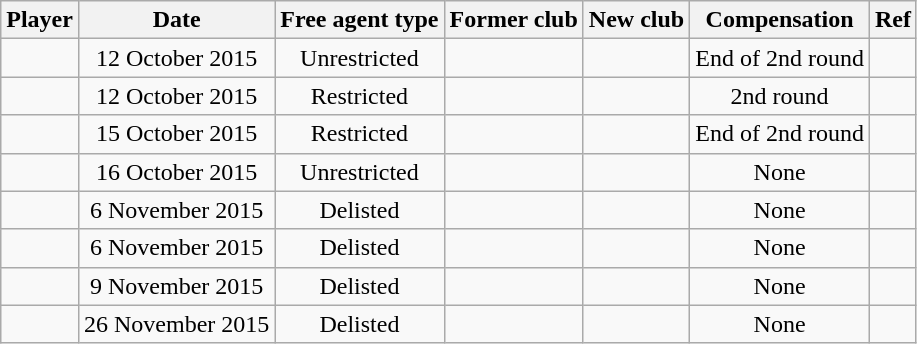<table class="wikitable plainrowheaders sortable" style="text-align:center;">
<tr>
<th scope="col">Player</th>
<th scope="col">Date</th>
<th scope="col">Free agent type</th>
<th scope="col">Former club</th>
<th scope="col">New club</th>
<th scope="col">Compensation</th>
<th scope="col" class="unsortable">Ref</th>
</tr>
<tr>
<td></td>
<td>12 October 2015</td>
<td>Unrestricted</td>
<td></td>
<td></td>
<td>End of 2nd round</td>
<td></td>
</tr>
<tr>
<td></td>
<td>12 October 2015</td>
<td>Restricted</td>
<td></td>
<td></td>
<td>2nd round</td>
<td></td>
</tr>
<tr>
<td></td>
<td>15 October 2015</td>
<td>Restricted</td>
<td></td>
<td></td>
<td>End of 2nd round</td>
<td></td>
</tr>
<tr>
<td></td>
<td>16 October 2015</td>
<td>Unrestricted</td>
<td></td>
<td></td>
<td>None</td>
<td></td>
</tr>
<tr>
<td></td>
<td>6 November 2015</td>
<td>Delisted</td>
<td></td>
<td></td>
<td>None</td>
<td></td>
</tr>
<tr>
<td></td>
<td>6 November 2015</td>
<td>Delisted</td>
<td></td>
<td></td>
<td>None</td>
<td></td>
</tr>
<tr>
<td></td>
<td>9 November 2015</td>
<td>Delisted</td>
<td></td>
<td></td>
<td>None</td>
<td></td>
</tr>
<tr>
<td></td>
<td>26 November 2015</td>
<td>Delisted</td>
<td></td>
<td></td>
<td>None</td>
<td></td>
</tr>
</table>
